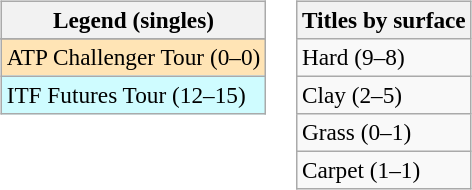<table>
<tr valign=top>
<td><br><table class=wikitable style=font-size:97%>
<tr>
<th>Legend (singles)</th>
</tr>
<tr bgcolor=e5d1cb>
</tr>
<tr bgcolor=moccasin>
<td>ATP Challenger Tour (0–0)</td>
</tr>
<tr bgcolor=cffcff>
<td>ITF Futures Tour (12–15)</td>
</tr>
</table>
</td>
<td><br><table class=wikitable style=font-size:97%>
<tr>
<th>Titles by surface</th>
</tr>
<tr>
<td>Hard (9–8)</td>
</tr>
<tr>
<td>Clay (2–5)</td>
</tr>
<tr>
<td>Grass (0–1)</td>
</tr>
<tr>
<td>Carpet (1–1)</td>
</tr>
</table>
</td>
</tr>
</table>
